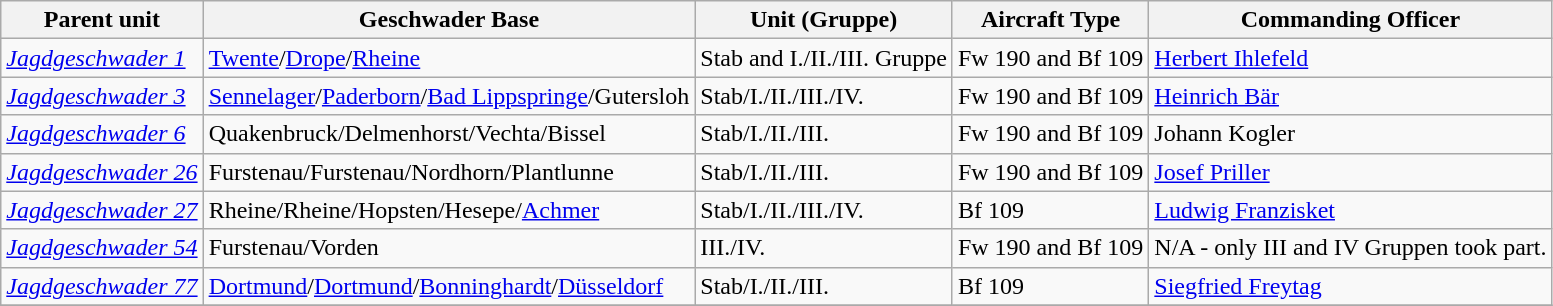<table class="wikitable">
<tr>
<th>Parent unit</th>
<th>Geschwader Base</th>
<th>Unit (Gruppe)</th>
<th>Aircraft Type</th>
<th>Commanding Officer</th>
</tr>
<tr>
<td><em><a href='#'>Jagdgeschwader 1</a></em></td>
<td><a href='#'>Twente</a>/<a href='#'>Drope</a>/<a href='#'>Rheine</a></td>
<td>Stab and I./II./III. Gruppe</td>
<td>Fw 190 and Bf 109</td>
<td><a href='#'>Herbert Ihlefeld</a></td>
</tr>
<tr>
<td><em><a href='#'>Jagdgeschwader 3</a></em></td>
<td><a href='#'>Sennelager</a>/<a href='#'>Paderborn</a>/<a href='#'>Bad Lippspringe</a>/Gutersloh</td>
<td>Stab/I./II./III./IV.</td>
<td>Fw 190 and Bf 109</td>
<td><a href='#'>Heinrich Bär</a></td>
</tr>
<tr>
<td><em><a href='#'>Jagdgeschwader 6</a></em></td>
<td>Quakenbruck/Delmenhorst/Vechta/Bissel</td>
<td>Stab/I./II./III.</td>
<td>Fw 190 and Bf 109</td>
<td>Johann Kogler</td>
</tr>
<tr>
<td><em><a href='#'>Jagdgeschwader 26</a></em></td>
<td>Furstenau/Furstenau/Nordhorn/Plantlunne</td>
<td>Stab/I./II./III.</td>
<td>Fw 190 and Bf 109</td>
<td><a href='#'>Josef Priller</a></td>
</tr>
<tr>
<td><em><a href='#'>Jagdgeschwader 27</a></em></td>
<td>Rheine/Rheine/Hopsten/Hesepe/<a href='#'>Achmer</a></td>
<td>Stab/I./II./III./IV.</td>
<td>Bf 109</td>
<td><a href='#'>Ludwig Franzisket</a></td>
</tr>
<tr>
<td><em><a href='#'>Jagdgeschwader 54</a></em></td>
<td>Furstenau/Vorden</td>
<td>III./IV.</td>
<td>Fw 190 and Bf 109</td>
<td>N/A - only III and IV Gruppen took part.</td>
</tr>
<tr>
<td><em><a href='#'>Jagdgeschwader 77</a></em></td>
<td><a href='#'>Dortmund</a>/<a href='#'>Dortmund</a>/<a href='#'>Bonninghardt</a>/<a href='#'>Düsseldorf</a></td>
<td>Stab/I./II./III.</td>
<td>Bf 109</td>
<td><a href='#'>Siegfried Freytag</a></td>
</tr>
<tr>
</tr>
</table>
